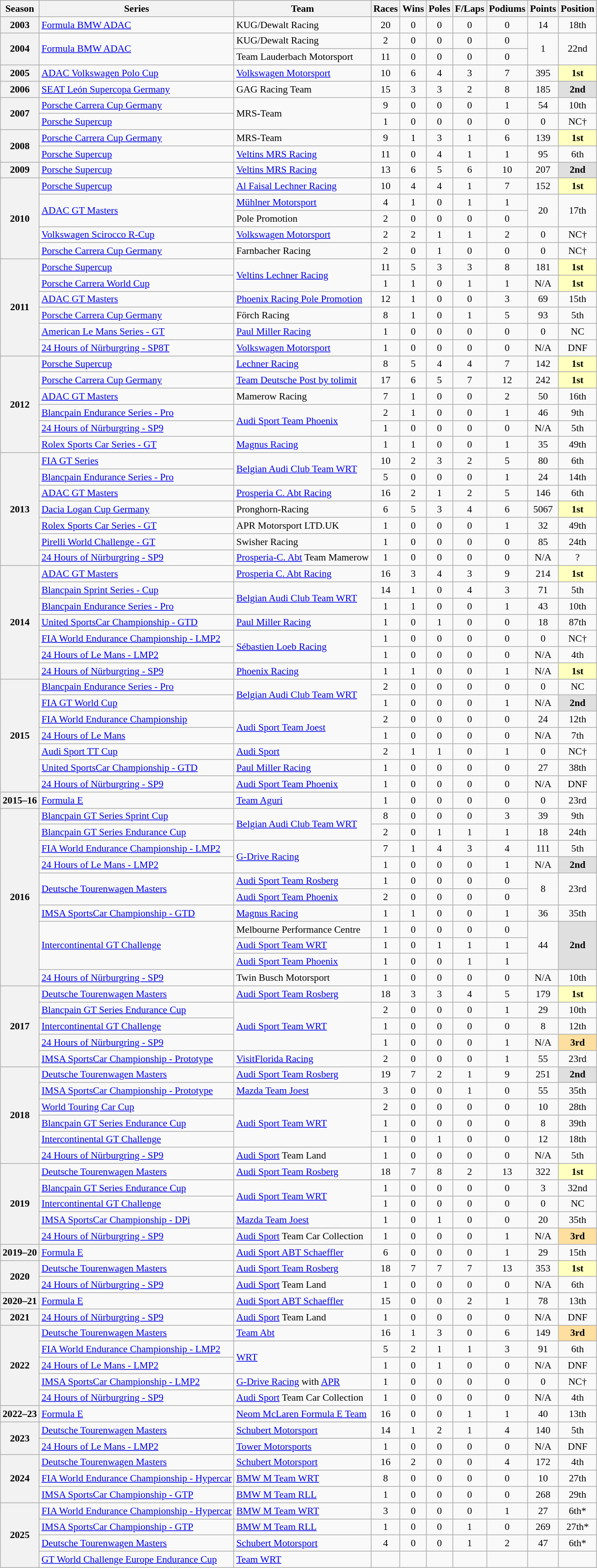<table class="wikitable" style="font-size: 90%; text-align:center">
<tr>
<th>Season</th>
<th>Series</th>
<th>Team</th>
<th>Races</th>
<th>Wins</th>
<th>Poles</th>
<th>F/Laps</th>
<th>Podiums</th>
<th>Points</th>
<th>Position</th>
</tr>
<tr>
<th>2003</th>
<td align=left><a href='#'>Formula BMW ADAC</a></td>
<td align=left>KUG/Dewalt Racing</td>
<td>20</td>
<td>0</td>
<td>0</td>
<td>0</td>
<td>0</td>
<td>14</td>
<td>18th</td>
</tr>
<tr>
<th rowspan=2>2004</th>
<td align=left rowspan=2><a href='#'>Formula BMW ADAC</a></td>
<td align=left>KUG/Dewalt Racing</td>
<td>2</td>
<td>0</td>
<td>0</td>
<td>0</td>
<td>0</td>
<td rowspan=2>1</td>
<td rowspan=2>22nd</td>
</tr>
<tr>
<td align=left>Team Lauderbach Motorsport</td>
<td>11</td>
<td>0</td>
<td>0</td>
<td>0</td>
<td>0</td>
</tr>
<tr>
<th>2005</th>
<td align=left><a href='#'>ADAC Volkswagen Polo Cup</a></td>
<td align=left><a href='#'>Volkswagen Motorsport</a></td>
<td>10</td>
<td>6</td>
<td>4</td>
<td>3</td>
<td>7</td>
<td>395</td>
<td style="background:#FFFFBF;"><strong>1st</strong></td>
</tr>
<tr>
<th>2006</th>
<td align=left><a href='#'>SEAT León Supercopa Germany</a></td>
<td align=left>GAG Racing Team</td>
<td>15</td>
<td>3</td>
<td>3</td>
<td>2</td>
<td>8</td>
<td>185</td>
<td style="background:#DFDFDF;"><strong>2nd</strong></td>
</tr>
<tr>
<th rowspan=2>2007</th>
<td align=left><a href='#'>Porsche Carrera Cup Germany</a></td>
<td align=left rowspan=2>MRS-Team</td>
<td>9</td>
<td>0</td>
<td>0</td>
<td>0</td>
<td>1</td>
<td>54</td>
<td>10th</td>
</tr>
<tr>
<td align=left><a href='#'>Porsche Supercup</a></td>
<td>1</td>
<td>0</td>
<td>0</td>
<td>0</td>
<td>0</td>
<td>0</td>
<td>NC†</td>
</tr>
<tr>
<th rowspan=2>2008</th>
<td align=left><a href='#'>Porsche Carrera Cup Germany</a></td>
<td align=left>MRS-Team</td>
<td>9</td>
<td>1</td>
<td>3</td>
<td>1</td>
<td>6</td>
<td>139</td>
<td style="background:#FFFFBF;"><strong>1st</strong></td>
</tr>
<tr>
<td align=left><a href='#'>Porsche Supercup</a></td>
<td align=left><a href='#'>Veltins MRS Racing</a></td>
<td>11</td>
<td>0</td>
<td>4</td>
<td>1</td>
<td>1</td>
<td>95</td>
<td>6th</td>
</tr>
<tr>
<th>2009</th>
<td align=left><a href='#'>Porsche Supercup</a></td>
<td align=left><a href='#'>Veltins MRS Racing</a></td>
<td>13</td>
<td>6</td>
<td>5</td>
<td>6</td>
<td>10</td>
<td>207</td>
<td style="background:#DFDFDF;"><strong>2nd</strong></td>
</tr>
<tr>
<th rowspan=5>2010</th>
<td align=left><a href='#'>Porsche Supercup</a></td>
<td align=left><a href='#'>Al Faisal Lechner Racing</a></td>
<td>10</td>
<td>4</td>
<td>4</td>
<td>1</td>
<td>7</td>
<td>152</td>
<td style="background:#FFFFBF;"><strong>1st</strong></td>
</tr>
<tr>
<td align=left rowspan=2><a href='#'>ADAC GT Masters</a></td>
<td align=left><a href='#'>Mühlner Motorsport</a></td>
<td>4</td>
<td>1</td>
<td>0</td>
<td>1</td>
<td>1</td>
<td rowspan=2>20</td>
<td rowspan=2>17th</td>
</tr>
<tr>
<td align=left>Pole Promotion</td>
<td>2</td>
<td>0</td>
<td>0</td>
<td>0</td>
<td>0</td>
</tr>
<tr>
<td align=left><a href='#'>Volkswagen Scirocco R-Cup</a></td>
<td align=left><a href='#'>Volkswagen Motorsport</a></td>
<td>2</td>
<td>2</td>
<td>1</td>
<td>1</td>
<td>2</td>
<td>0</td>
<td>NC†</td>
</tr>
<tr>
<td align=left><a href='#'>Porsche Carrera Cup Germany</a></td>
<td align=left>Farnbacher Racing</td>
<td>2</td>
<td>0</td>
<td>1</td>
<td>0</td>
<td>0</td>
<td>0</td>
<td>NC†</td>
</tr>
<tr>
<th rowspan="6">2011</th>
<td align=left><a href='#'>Porsche Supercup</a></td>
<td align=left rowspan=2><a href='#'>Veltins Lechner Racing</a></td>
<td>11</td>
<td>5</td>
<td>3</td>
<td>3</td>
<td>8</td>
<td>181</td>
<td style="background:#FFFFBF;"><strong>1st</strong></td>
</tr>
<tr>
<td align=left><a href='#'>Porsche Carrera World Cup</a></td>
<td>1</td>
<td>1</td>
<td>0</td>
<td>1</td>
<td>1</td>
<td>N/A</td>
<td style="background:#FFFFBF;"><strong>1st</strong></td>
</tr>
<tr>
<td align=left><a href='#'>ADAC GT Masters</a></td>
<td align=left><a href='#'>Phoenix Racing Pole Promotion</a></td>
<td>12</td>
<td>1</td>
<td>0</td>
<td>0</td>
<td>3</td>
<td>69</td>
<td>15th</td>
</tr>
<tr>
<td align=left><a href='#'>Porsche Carrera Cup Germany</a></td>
<td align=left>Förch Racing</td>
<td>8</td>
<td>1</td>
<td>0</td>
<td>1</td>
<td>5</td>
<td>93</td>
<td>5th</td>
</tr>
<tr>
<td align=left><a href='#'>American Le Mans Series - GT</a></td>
<td align=left><a href='#'>Paul Miller Racing</a></td>
<td>1</td>
<td>0</td>
<td>0</td>
<td>0</td>
<td>0</td>
<td>0</td>
<td>NC</td>
</tr>
<tr>
<td align=left><a href='#'>24 Hours of Nürburgring - SP8T</a></td>
<td align=left><a href='#'>Volkswagen Motorsport</a></td>
<td>1</td>
<td>0</td>
<td>0</td>
<td>0</td>
<td>0</td>
<td>N/A</td>
<td>DNF</td>
</tr>
<tr>
<th rowspan="6">2012</th>
<td align="left"><a href='#'>Porsche Supercup</a></td>
<td align="left"><a href='#'>Lechner Racing</a></td>
<td>8</td>
<td>5</td>
<td>4</td>
<td>4</td>
<td>7</td>
<td>142</td>
<td style="background:#FFFFBF;"><strong>1st</strong></td>
</tr>
<tr>
<td align=left><a href='#'>Porsche Carrera Cup Germany</a></td>
<td align=left><a href='#'>Team Deutsche Post by tolimit</a></td>
<td>17</td>
<td>6</td>
<td>5</td>
<td>7</td>
<td>12</td>
<td>242</td>
<td style="background:#FFFFBF;"><strong>1st</strong></td>
</tr>
<tr>
<td align=left><a href='#'>ADAC GT Masters</a></td>
<td align=left>Mamerow Racing</td>
<td>7</td>
<td>1</td>
<td>0</td>
<td>0</td>
<td>2</td>
<td>50</td>
<td>16th</td>
</tr>
<tr>
<td align=left><a href='#'>Blancpain Endurance Series - Pro</a></td>
<td rowspan="2" align="left"><a href='#'>Audi Sport Team Phoenix</a></td>
<td>2</td>
<td>1</td>
<td>0</td>
<td>0</td>
<td>1</td>
<td>46</td>
<td>9th</td>
</tr>
<tr>
<td align=left><a href='#'>24 Hours of Nürburgring - SP9</a></td>
<td>1</td>
<td>0</td>
<td>0</td>
<td>0</td>
<td>0</td>
<td>N/A</td>
<td>5th</td>
</tr>
<tr>
<td align=left><a href='#'>Rolex Sports Car Series - GT</a></td>
<td align=left><a href='#'>Magnus Racing</a></td>
<td>1</td>
<td>1</td>
<td>0</td>
<td>0</td>
<td>1</td>
<td>35</td>
<td>49th</td>
</tr>
<tr>
<th rowspan="7">2013</th>
<td align=left><a href='#'>FIA GT Series</a></td>
<td align=left rowspan=2><a href='#'>Belgian Audi Club Team WRT</a></td>
<td>10</td>
<td>2</td>
<td>3</td>
<td>2</td>
<td>5</td>
<td>80</td>
<td>6th</td>
</tr>
<tr>
<td align=left><a href='#'>Blancpain Endurance Series - Pro</a></td>
<td>5</td>
<td>0</td>
<td>0</td>
<td>0</td>
<td>1</td>
<td>24</td>
<td>14th</td>
</tr>
<tr>
<td align=left><a href='#'>ADAC GT Masters</a></td>
<td align=left><a href='#'>Prosperia C. Abt Racing</a></td>
<td>16</td>
<td>2</td>
<td>1</td>
<td>2</td>
<td>5</td>
<td>146</td>
<td>6th</td>
</tr>
<tr>
<td align=left><a href='#'>Dacia Logan Cup Germany</a></td>
<td align=left>Pronghorn-Racing</td>
<td>6</td>
<td>5</td>
<td>3</td>
<td>4</td>
<td>6</td>
<td>5067</td>
<td style="background:#FFFFBF;"><strong>1st</strong></td>
</tr>
<tr>
<td align=left><a href='#'>Rolex Sports Car Series - GT</a></td>
<td align=left>APR Motorsport LTD.UK</td>
<td>1</td>
<td>0</td>
<td>0</td>
<td>0</td>
<td>1</td>
<td>32</td>
<td>49th</td>
</tr>
<tr>
<td align=left><a href='#'>Pirelli World Challenge - GT</a></td>
<td align=left>Swisher Racing</td>
<td>1</td>
<td>0</td>
<td>0</td>
<td>0</td>
<td>0</td>
<td>85</td>
<td>24th</td>
</tr>
<tr>
<td align=left><a href='#'>24 Hours of Nürburgring - SP9</a></td>
<td align=left><a href='#'>Prosperia-C. Abt</a> Team Mamerow</td>
<td>1</td>
<td>0</td>
<td>0</td>
<td>0</td>
<td>0</td>
<td>N/A</td>
<td>?</td>
</tr>
<tr>
<th rowspan="7">2014</th>
<td align="left"><a href='#'>ADAC GT Masters</a></td>
<td align="left"><a href='#'>Prosperia C. Abt Racing</a></td>
<td>16</td>
<td>3</td>
<td>4</td>
<td>3</td>
<td>9</td>
<td>214</td>
<td style="background:#FFFFBF;"><strong>1st</strong></td>
</tr>
<tr>
<td align="left"><a href='#'>Blancpain Sprint Series - Cup</a></td>
<td rowspan="2" align="left"><a href='#'>Belgian Audi Club Team WRT</a></td>
<td>14</td>
<td>1</td>
<td>0</td>
<td>4</td>
<td>3</td>
<td>71</td>
<td>5th</td>
</tr>
<tr>
<td align="left"><a href='#'>Blancpain Endurance Series - Pro</a></td>
<td>1</td>
<td>1</td>
<td>0</td>
<td>0</td>
<td>1</td>
<td>43</td>
<td>10th</td>
</tr>
<tr>
<td align=left><a href='#'>United SportsCar Championship - GTD</a></td>
<td align=left><a href='#'>Paul Miller Racing</a></td>
<td>1</td>
<td>0</td>
<td>1</td>
<td>0</td>
<td>0</td>
<td>18</td>
<td>87th</td>
</tr>
<tr>
<td align=left><a href='#'>FIA World Endurance Championship - LMP2</a></td>
<td align=left rowspan=2><a href='#'>Sébastien Loeb Racing</a></td>
<td>1</td>
<td>0</td>
<td>0</td>
<td>0</td>
<td>0</td>
<td>0</td>
<td>NC†</td>
</tr>
<tr>
<td align=left><a href='#'>24 Hours of Le Mans - LMP2</a></td>
<td>1</td>
<td>0</td>
<td>0</td>
<td>0</td>
<td>0</td>
<td>N/A</td>
<td>4th</td>
</tr>
<tr>
<td align=left><a href='#'>24 Hours of Nürburgring - SP9</a></td>
<td align=left><a href='#'>Phoenix Racing</a></td>
<td>1</td>
<td>1</td>
<td>0</td>
<td>0</td>
<td>1</td>
<td>N/A</td>
<td style="background:#FFFFBF;"><strong>1st</strong></td>
</tr>
<tr>
<th rowspan="7">2015</th>
<td align="left"><a href='#'>Blancpain Endurance Series - Pro</a></td>
<td rowspan="2" align="left"><a href='#'>Belgian Audi Club Team WRT</a></td>
<td>2</td>
<td>0</td>
<td>0</td>
<td>0</td>
<td>0</td>
<td>0</td>
<td>NC</td>
</tr>
<tr>
<td align=left><a href='#'>FIA GT World Cup</a></td>
<td>1</td>
<td>0</td>
<td>0</td>
<td>0</td>
<td>1</td>
<td>N/A</td>
<td style="background:#DFDFDF;"><strong>2nd</strong></td>
</tr>
<tr>
<td align=left><a href='#'>FIA World Endurance Championship</a></td>
<td align=left rowspan=2><a href='#'>Audi Sport Team Joest</a></td>
<td>2</td>
<td>0</td>
<td>0</td>
<td>0</td>
<td>0</td>
<td>24</td>
<td>12th</td>
</tr>
<tr>
<td align=left><a href='#'>24 Hours of Le Mans</a></td>
<td>1</td>
<td>0</td>
<td>0</td>
<td>0</td>
<td>0</td>
<td>N/A</td>
<td>7th</td>
</tr>
<tr>
<td align=left><a href='#'>Audi Sport TT Cup</a></td>
<td align=left><a href='#'>Audi Sport</a></td>
<td>2</td>
<td>1</td>
<td>1</td>
<td>0</td>
<td>1</td>
<td>0</td>
<td>NC†</td>
</tr>
<tr>
<td align=left><a href='#'>United SportsCar Championship - GTD</a></td>
<td align=left><a href='#'>Paul Miller Racing</a></td>
<td>1</td>
<td>0</td>
<td>0</td>
<td>0</td>
<td>0</td>
<td>27</td>
<td>38th</td>
</tr>
<tr>
<td align=left><a href='#'>24 Hours of Nürburgring - SP9</a></td>
<td align=left><a href='#'>Audi Sport Team Phoenix</a></td>
<td>1</td>
<td>0</td>
<td>0</td>
<td>0</td>
<td>0</td>
<td>N/A</td>
<td>DNF</td>
</tr>
<tr>
<th>2015–16</th>
<td align=left><a href='#'>Formula E</a></td>
<td align=left><a href='#'>Team Aguri</a></td>
<td>1</td>
<td>0</td>
<td>0</td>
<td>0</td>
<td>0</td>
<td>0</td>
<td>23rd</td>
</tr>
<tr>
<th rowspan="11">2016</th>
<td align=left><a href='#'>Blancpain GT Series Sprint Cup</a></td>
<td align=left rowspan=2><a href='#'>Belgian Audi Club Team WRT</a></td>
<td>8</td>
<td>0</td>
<td>0</td>
<td>0</td>
<td>3</td>
<td>39</td>
<td>9th</td>
</tr>
<tr>
<td align=left><a href='#'>Blancpain GT Series Endurance Cup</a></td>
<td>2</td>
<td>0</td>
<td>1</td>
<td>1</td>
<td>1</td>
<td>18</td>
<td>24th</td>
</tr>
<tr>
<td align=left><a href='#'>FIA World Endurance Championship - LMP2</a></td>
<td align=left rowspan=2><a href='#'>G-Drive Racing</a></td>
<td>7</td>
<td>1</td>
<td>4</td>
<td>3</td>
<td>4</td>
<td>111</td>
<td>5th</td>
</tr>
<tr>
<td align=left><a href='#'>24 Hours of Le Mans - LMP2</a></td>
<td>1</td>
<td>0</td>
<td>0</td>
<td>0</td>
<td>1</td>
<td>N/A</td>
<td style="background:#DFDFDF;"><strong>2nd</strong></td>
</tr>
<tr>
<td align=left rowspan=2><a href='#'>Deutsche Tourenwagen Masters</a></td>
<td align=left><a href='#'>Audi Sport Team Rosberg</a></td>
<td>1</td>
<td>0</td>
<td>0</td>
<td>0</td>
<td>0</td>
<td rowspan=2>8</td>
<td rowspan=2>23rd</td>
</tr>
<tr>
<td align=left><a href='#'>Audi Sport Team Phoenix</a></td>
<td>2</td>
<td>0</td>
<td>0</td>
<td>0</td>
<td>0</td>
</tr>
<tr>
<td align=left><a href='#'>IMSA SportsCar Championship - GTD</a></td>
<td align=left><a href='#'>Magnus Racing</a></td>
<td>1</td>
<td>1</td>
<td>0</td>
<td>0</td>
<td>1</td>
<td>36</td>
<td>35th</td>
</tr>
<tr>
<td rowspan="3" align="left"><a href='#'>Intercontinental GT Challenge</a></td>
<td align="left">Melbourne Performance Centre</td>
<td>1</td>
<td>0</td>
<td>0</td>
<td>0</td>
<td>0</td>
<td rowspan="3">44</td>
<td rowspan="3" style="background:#DFDFDF;"><strong>2nd</strong></td>
</tr>
<tr>
<td align=left><a href='#'>Audi Sport Team WRT</a></td>
<td>1</td>
<td>0</td>
<td>1</td>
<td>1</td>
<td>1</td>
</tr>
<tr>
<td align=left><a href='#'>Audi Sport Team Phoenix</a></td>
<td>1</td>
<td>0</td>
<td>0</td>
<td>1</td>
<td>1</td>
</tr>
<tr>
<td align=left><a href='#'>24 Hours of Nürburgring - SP9</a></td>
<td align=left>Twin Busch Motorsport</td>
<td>1</td>
<td>0</td>
<td>0</td>
<td>0</td>
<td>0</td>
<td>N/A</td>
<td>10th</td>
</tr>
<tr>
<th rowspan="5">2017</th>
<td align="left"><a href='#'>Deutsche Tourenwagen Masters</a></td>
<td align="left"><a href='#'>Audi Sport Team Rosberg</a></td>
<td>18</td>
<td>3</td>
<td>3</td>
<td>4</td>
<td>5</td>
<td>179</td>
<td style="background:#FFFFBF;"><strong>1st</strong></td>
</tr>
<tr>
<td align="left"><a href='#'>Blancpain GT Series Endurance Cup</a></td>
<td rowspan="3" align="left"><a href='#'>Audi Sport Team WRT</a></td>
<td>2</td>
<td>0</td>
<td>0</td>
<td>0</td>
<td>1</td>
<td>29</td>
<td>10th</td>
</tr>
<tr>
<td align="left"><a href='#'>Intercontinental GT Challenge</a></td>
<td>1</td>
<td>0</td>
<td>0</td>
<td>0</td>
<td>0</td>
<td>8</td>
<td>12th</td>
</tr>
<tr>
<td align=left><a href='#'>24 Hours of Nürburgring - SP9</a></td>
<td>1</td>
<td>0</td>
<td>0</td>
<td>0</td>
<td>1</td>
<td>N/A</td>
<td style="background:#FFDF9F;"><strong>3rd</strong></td>
</tr>
<tr>
<td align=left><a href='#'>IMSA SportsCar Championship - Prototype</a></td>
<td align=left><a href='#'>VisitFlorida Racing</a></td>
<td>2</td>
<td>0</td>
<td>0</td>
<td>0</td>
<td>1</td>
<td>55</td>
<td>23rd</td>
</tr>
<tr>
<th rowspan="6">2018</th>
<td align=left><a href='#'>Deutsche Tourenwagen Masters</a></td>
<td align=left><a href='#'>Audi Sport Team Rosberg</a></td>
<td>19</td>
<td>7</td>
<td>2</td>
<td>1</td>
<td>9</td>
<td>251</td>
<td style="background:#DFDFDF;"><strong>2nd</strong></td>
</tr>
<tr>
<td align=left><a href='#'>IMSA SportsCar Championship - Prototype</a></td>
<td align=left><a href='#'>Mazda Team Joest</a></td>
<td>3</td>
<td>0</td>
<td>0</td>
<td>1</td>
<td>0</td>
<td>55</td>
<td>35th</td>
</tr>
<tr>
<td align=left><a href='#'>World Touring Car Cup</a></td>
<td rowspan="3" align="left"><a href='#'>Audi Sport Team WRT</a></td>
<td>2</td>
<td>0</td>
<td>0</td>
<td>0</td>
<td>0</td>
<td>10</td>
<td>28th</td>
</tr>
<tr>
<td align=left><a href='#'>Blancpain GT Series Endurance Cup</a></td>
<td>1</td>
<td>0</td>
<td>0</td>
<td>0</td>
<td>0</td>
<td>8</td>
<td>39th</td>
</tr>
<tr>
<td align=left><a href='#'>Intercontinental GT Challenge</a></td>
<td>1</td>
<td>0</td>
<td>1</td>
<td>0</td>
<td>0</td>
<td>12</td>
<td>18th</td>
</tr>
<tr>
<td align=left><a href='#'>24 Hours of Nürburgring - SP9</a></td>
<td align=left><a href='#'>Audi Sport</a> Team Land</td>
<td>1</td>
<td>0</td>
<td>0</td>
<td>0</td>
<td>0</td>
<td>N/A</td>
<td>5th</td>
</tr>
<tr>
<th rowspan="5">2019</th>
<td align="left"><a href='#'>Deutsche Tourenwagen Masters</a></td>
<td align="left"><a href='#'>Audi Sport Team Rosberg</a></td>
<td>18</td>
<td>7</td>
<td>8</td>
<td>2</td>
<td>13</td>
<td>322</td>
<td style="background:#FFFFBF;"><strong>1st</strong></td>
</tr>
<tr>
<td align=left><a href='#'>Blancpain GT Series Endurance Cup</a></td>
<td rowspan="2" align="left"><a href='#'>Audi Sport Team WRT</a></td>
<td>1</td>
<td>0</td>
<td>0</td>
<td>0</td>
<td>0</td>
<td>3</td>
<td>32nd</td>
</tr>
<tr>
<td align="left"><a href='#'>Intercontinental GT Challenge</a></td>
<td>1</td>
<td>0</td>
<td>0</td>
<td>0</td>
<td>0</td>
<td>0</td>
<td>NC</td>
</tr>
<tr>
<td align=left><a href='#'>IMSA SportsCar Championship - DPi</a></td>
<td align=left><a href='#'>Mazda Team Joest</a></td>
<td>1</td>
<td>0</td>
<td>1</td>
<td>0</td>
<td>0</td>
<td>20</td>
<td>35th</td>
</tr>
<tr>
<td align=left><a href='#'>24 Hours of Nürburgring - SP9</a></td>
<td align=left><a href='#'>Audi Sport</a> Team Car Collection</td>
<td>1</td>
<td>0</td>
<td>0</td>
<td>0</td>
<td>1</td>
<td>N/A</td>
<td style="background:#FFDF9F;"><strong>3rd</strong></td>
</tr>
<tr>
<th>2019–20</th>
<td align=left><a href='#'>Formula E</a></td>
<td align=left><a href='#'>Audi Sport ABT Schaeffler</a></td>
<td>6</td>
<td>0</td>
<td>0</td>
<td>0</td>
<td>1</td>
<td>29</td>
<td>15th</td>
</tr>
<tr>
<th rowspan="2">2020</th>
<td align=left><a href='#'>Deutsche Tourenwagen Masters</a></td>
<td align=left><a href='#'>Audi Sport Team Rosberg</a></td>
<td>18</td>
<td>7</td>
<td>7</td>
<td>7</td>
<td>13</td>
<td>353</td>
<td style="background:#FFFFBF;"><strong>1st</strong></td>
</tr>
<tr>
<td align=left><a href='#'>24 Hours of Nürburgring - SP9</a></td>
<td align=left><a href='#'>Audi Sport</a> Team Land</td>
<td>1</td>
<td>0</td>
<td>0</td>
<td>0</td>
<td>0</td>
<td>N/A</td>
<td>6th</td>
</tr>
<tr>
<th>2020–21</th>
<td align=left><a href='#'>Formula E</a></td>
<td align=left><a href='#'>Audi Sport ABT Schaeffler</a></td>
<td>15</td>
<td>0</td>
<td>0</td>
<td>2</td>
<td>1</td>
<td>78</td>
<td>13th</td>
</tr>
<tr>
<th>2021</th>
<td align=left><a href='#'>24 Hours of Nürburgring - SP9</a></td>
<td align=left><a href='#'>Audi Sport</a> Team Land</td>
<td>1</td>
<td>0</td>
<td>0</td>
<td>0</td>
<td>0</td>
<td>N/A</td>
<td>DNF</td>
</tr>
<tr>
<th rowspan="5">2022</th>
<td align="left"><a href='#'>Deutsche Tourenwagen Masters</a></td>
<td align="left"><a href='#'>Team Abt</a></td>
<td>16</td>
<td>1</td>
<td>3</td>
<td>0</td>
<td>6</td>
<td>149</td>
<td style="background:#FFDF9F;"><strong>3rd</strong></td>
</tr>
<tr>
<td align=left><a href='#'>FIA World Endurance Championship - LMP2</a></td>
<td rowspan="2" align="left"><a href='#'>WRT</a></td>
<td>5</td>
<td>2</td>
<td>1</td>
<td>1</td>
<td>3</td>
<td>91</td>
<td>6th</td>
</tr>
<tr>
<td align=left><a href='#'>24 Hours of Le Mans - LMP2</a></td>
<td>1</td>
<td>0</td>
<td>1</td>
<td>0</td>
<td>0</td>
<td>N/A</td>
<td>DNF</td>
</tr>
<tr>
<td align=left><a href='#'>IMSA SportsCar Championship - LMP2</a></td>
<td align=left><a href='#'>G-Drive Racing</a> with <a href='#'>APR</a></td>
<td>1</td>
<td>0</td>
<td>0</td>
<td>0</td>
<td>0</td>
<td>0</td>
<td>NC†</td>
</tr>
<tr>
<td align=left><a href='#'>24 Hours of Nürburgring - SP9</a></td>
<td align=left><a href='#'>Audi Sport</a> Team Car Collection</td>
<td>1</td>
<td>0</td>
<td>0</td>
<td>0</td>
<td>0</td>
<td>N/A</td>
<td>4th</td>
</tr>
<tr>
<th>2022–23</th>
<td align=left><a href='#'>Formula E</a></td>
<td align=left><a href='#'>Neom McLaren Formula E Team</a></td>
<td>16</td>
<td>0</td>
<td>0</td>
<td>1</td>
<td>1</td>
<td>40</td>
<td>13th</td>
</tr>
<tr>
<th rowspan="2">2023</th>
<td align=left><a href='#'>Deutsche Tourenwagen Masters</a></td>
<td align=left><a href='#'>Schubert Motorsport</a></td>
<td>14</td>
<td>1</td>
<td>2</td>
<td>1</td>
<td>4</td>
<td>140</td>
<td>5th</td>
</tr>
<tr>
<td align=left><a href='#'>24 Hours of Le Mans - LMP2</a></td>
<td align=left><a href='#'>Tower Motorsports</a></td>
<td>1</td>
<td>0</td>
<td>0</td>
<td>0</td>
<td>0</td>
<td>N/A</td>
<td>DNF</td>
</tr>
<tr>
<th rowspan="3">2024</th>
<td align=left><a href='#'>Deutsche Tourenwagen Masters</a></td>
<td align=left><a href='#'>Schubert Motorsport</a></td>
<td>16</td>
<td>2</td>
<td>0</td>
<td>0</td>
<td>4</td>
<td>172</td>
<td>4th</td>
</tr>
<tr>
<td align="left"><a href='#'>FIA World Endurance Championship - Hypercar</a></td>
<td align="left"><a href='#'>BMW M Team WRT</a></td>
<td>8</td>
<td>0</td>
<td>0</td>
<td>0</td>
<td>0</td>
<td>10</td>
<td>27th</td>
</tr>
<tr>
<td align=left><a href='#'>IMSA SportsCar Championship - GTP</a></td>
<td align=left><a href='#'>BMW M Team RLL</a></td>
<td>1</td>
<td>0</td>
<td>0</td>
<td>0</td>
<td>0</td>
<td>268</td>
<td>29th</td>
</tr>
<tr>
<th rowspan="4">2025</th>
<td align=left><a href='#'>FIA World Endurance Championship - Hypercar</a></td>
<td align=left><a href='#'>BMW M Team WRT</a></td>
<td>3</td>
<td>0</td>
<td>0</td>
<td>0</td>
<td>1</td>
<td>27</td>
<td>6th*</td>
</tr>
<tr>
<td align=left><a href='#'>IMSA SportsCar Championship - GTP</a></td>
<td align=left><a href='#'>BMW M Team RLL</a></td>
<td>1</td>
<td>0</td>
<td>0</td>
<td>1</td>
<td>0</td>
<td>269</td>
<td>27th*</td>
</tr>
<tr>
<td align=left><a href='#'>Deutsche Tourenwagen Masters</a></td>
<td align=left><a href='#'>Schubert Motorsport</a></td>
<td>4</td>
<td>0</td>
<td>0</td>
<td>1</td>
<td>2</td>
<td>47</td>
<td>6th*</td>
</tr>
<tr>
<td align="left"><a href='#'>GT World Challenge Europe Endurance Cup</a></td>
<td align="left"><a href='#'>Team WRT</a></td>
<td></td>
<td></td>
<td></td>
<td></td>
<td></td>
<td></td>
<td></td>
</tr>
</table>
